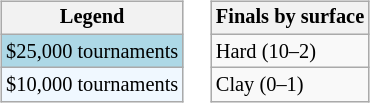<table>
<tr valign=top>
<td><br><table class=wikitable style="font-size:85%">
<tr>
<th>Legend</th>
</tr>
<tr style="background:lightblue;">
<td>$25,000 tournaments</td>
</tr>
<tr style="background:#f0f8ff;">
<td>$10,000 tournaments</td>
</tr>
</table>
</td>
<td><br><table class=wikitable style="font-size:85%">
<tr>
<th>Finals by surface</th>
</tr>
<tr>
<td>Hard (10–2)</td>
</tr>
<tr>
<td>Clay (0–1)</td>
</tr>
</table>
</td>
</tr>
</table>
